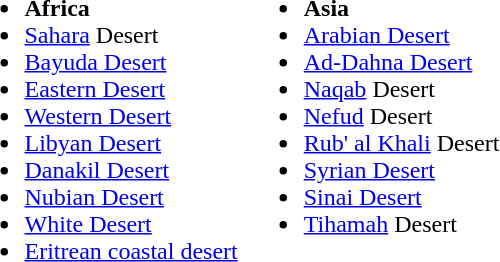<table>
<tr>
<td valign=top><br><ul><li><strong>Africa</strong></li><li><a href='#'>Sahara</a> Desert</li><li><a href='#'>Bayuda Desert</a></li><li><a href='#'>Eastern Desert</a></li><li><a href='#'>Western Desert</a></li><li><a href='#'>Libyan Desert</a></li><li><a href='#'>Danakil Desert</a></li><li><a href='#'>Nubian Desert</a></li><li><a href='#'>White Desert</a></li><li><a href='#'>Eritrean coastal desert</a></li></ul></td>
<td valign=top><br><ul><li><strong>Asia</strong></li><li><a href='#'>Arabian Desert</a></li><li><a href='#'>Ad-Dahna Desert</a></li><li><a href='#'>Naqab</a> Desert</li><li><a href='#'>Nefud</a> Desert</li><li><a href='#'>Rub' al Khali</a> Desert</li><li><a href='#'>Syrian Desert</a></li><li><a href='#'>Sinai Desert</a></li><li><a href='#'>Tihamah</a> Desert</li></ul></td>
</tr>
</table>
